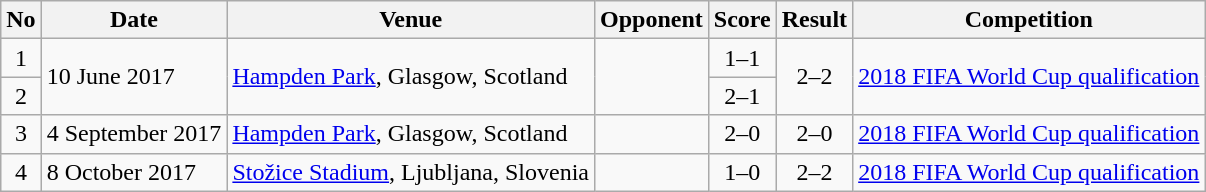<table class="wikitable sortable">
<tr>
<th>No</th>
<th>Date</th>
<th>Venue</th>
<th>Opponent</th>
<th>Score</th>
<th>Result</th>
<th>Competition</th>
</tr>
<tr>
<td align="center">1</td>
<td rowspan="2">10 June 2017</td>
<td rowspan="2"><a href='#'>Hampden Park</a>, Glasgow, Scotland</td>
<td rowspan="2"></td>
<td align="center">1–1</td>
<td rowspan="2" style="text-align:center">2–2</td>
<td rowspan="2"><a href='#'>2018 FIFA World Cup qualification</a></td>
</tr>
<tr>
<td align="center">2</td>
<td align="center">2–1</td>
</tr>
<tr>
<td align="center">3</td>
<td>4 September 2017</td>
<td><a href='#'>Hampden Park</a>, Glasgow, Scotland</td>
<td></td>
<td align="center">2–0</td>
<td style="text-align:center">2–0</td>
<td><a href='#'>2018 FIFA World Cup qualification</a></td>
</tr>
<tr>
<td align="center">4</td>
<td>8 October 2017</td>
<td><a href='#'>Stožice Stadium</a>, Ljubljana, Slovenia</td>
<td></td>
<td align="center">1–0</td>
<td align="center">2–2</td>
<td><a href='#'>2018 FIFA World Cup qualification</a></td>
</tr>
</table>
